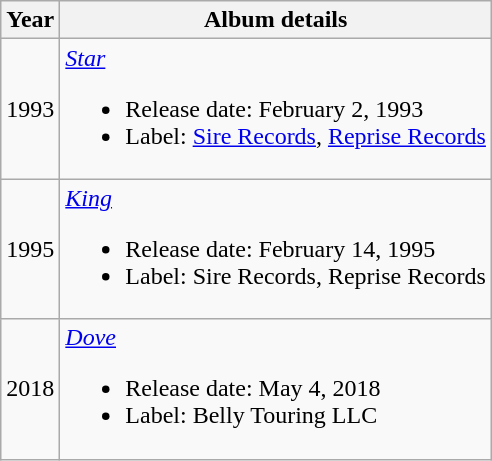<table class="wikitable">
<tr>
<th>Year</th>
<th>Album details</th>
</tr>
<tr>
<td>1993</td>
<td><em><a href='#'>Star</a></em><br><ul><li>Release date: February 2, 1993</li><li>Label: <a href='#'>Sire Records</a>, <a href='#'>Reprise Records</a></li></ul></td>
</tr>
<tr>
<td>1995</td>
<td><em><a href='#'>King</a></em><br><ul><li>Release date: February 14, 1995</li><li>Label: Sire Records, Reprise Records</li></ul></td>
</tr>
<tr>
<td>2018</td>
<td><em><a href='#'>Dove</a></em><br><ul><li>Release date: May 4, 2018</li><li>Label: Belly Touring LLC</li></ul></td>
</tr>
</table>
